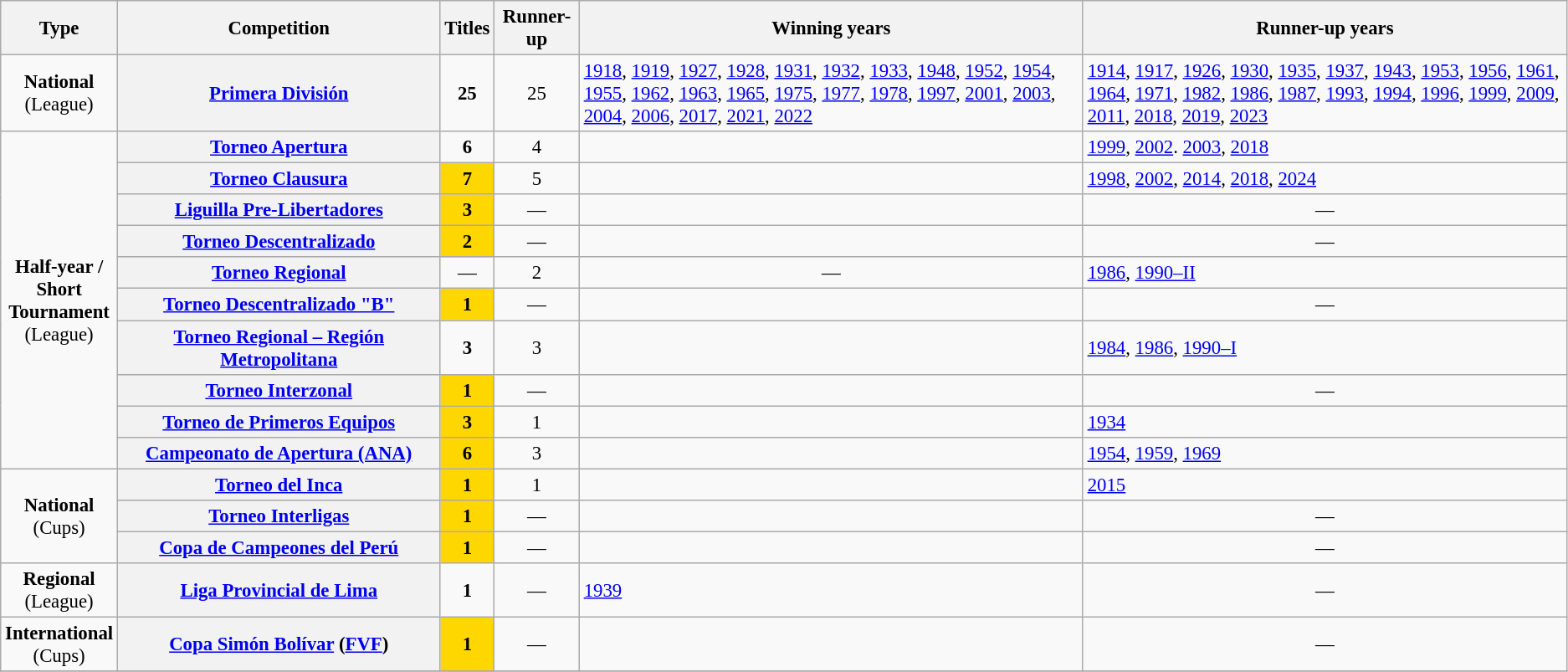<table class="wikitable plainrowheaders" style="font-size:95%; text-align:center;">
<tr>
<th>Type</th>
<th width=250px>Competition</th>
<th>Titles</th>
<th>Runner-up</th>
<th>Winning years</th>
<th>Runner-up years</th>
</tr>
<tr>
<td rowspan=1><strong>National</strong><br>(League)</td>
<th scope=col><a href='#'>Primera División</a></th>
<td><strong>25</strong></td>
<td>25</td>
<td align="left"><a href='#'>1918</a>, <a href='#'>1919</a>, <a href='#'>1927</a>, <a href='#'>1928</a>, <a href='#'>1931</a>, <a href='#'>1932</a>, <a href='#'>1933</a>, <a href='#'>1948</a>, <a href='#'>1952</a>, <a href='#'>1954</a>, <a href='#'>1955</a>, <a href='#'>1962</a>, <a href='#'>1963</a>, <a href='#'>1965</a>, <a href='#'>1975</a>, <a href='#'>1977</a>, <a href='#'>1978</a>, <a href='#'>1997</a>, <a href='#'>2001</a>, <a href='#'>2003</a>, <a href='#'>2004</a>, <a href='#'>2006</a>, <a href='#'>2017</a>, <a href='#'>2021</a>, <a href='#'>2022</a></td>
<td align="left"><a href='#'>1914</a>, <a href='#'>1917</a>, <a href='#'>1926</a>, <a href='#'>1930</a>, <a href='#'>1935</a>, <a href='#'>1937</a>, <a href='#'>1943</a>, <a href='#'>1953</a>, <a href='#'>1956</a>, <a href='#'>1961</a>, <a href='#'>1964</a>, <a href='#'>1971</a>, <a href='#'>1982</a>, <a href='#'>1986</a>, <a href='#'>1987</a>, <a href='#'>1993</a>, <a href='#'>1994</a>, <a href='#'>1996</a>, <a href='#'>1999</a>, <a href='#'>2009</a>, <a href='#'>2011</a>, <a href='#'>2018</a>, <a href='#'>2019</a>, <a href='#'>2023</a></td>
</tr>
<tr>
<td rowspan=10><strong>Half-year /<br>Short<br>Tournament</strong><br>(League)</td>
<th scope=col><a href='#'>Torneo Apertura</a></th>
<td><strong>6</strong></td>
<td>4</td>
<td></td>
<td align="left"><a href='#'>1999</a>, <a href='#'>2002</a>. <a href='#'>2003</a>, <a href='#'>2018</a></td>
</tr>
<tr>
<th scope=col><a href='#'>Torneo Clausura</a></th>
<td bgcolor="gold"><strong>7</strong></td>
<td>5</td>
<td></td>
<td align="left"><a href='#'>1998</a>, <a href='#'>2002</a>, <a href='#'>2014</a>, <a href='#'>2018</a>, <a href='#'>2024</a></td>
</tr>
<tr>
<th scope=col><a href='#'>Liguilla Pre-Libertadores</a></th>
<td bgcolor="gold"><strong>3</strong></td>
<td style="text-align:center;">—</td>
<td></td>
<td style="text-align:center;">—</td>
</tr>
<tr>
<th scope=col><a href='#'>Torneo Descentralizado</a></th>
<td bgcolor="gold"><strong>2</strong></td>
<td style="text-align:center;">—</td>
<td></td>
<td style="text-align:center;">—</td>
</tr>
<tr>
<th scope=col><a href='#'>Torneo Regional</a></th>
<td style="text-align:center;">—</td>
<td>2</td>
<td style="text-align:center;">—</td>
<td align="left"><a href='#'>1986</a>, <a href='#'>1990–II</a></td>
</tr>
<tr>
<th scope=col><a href='#'>Torneo Descentralizado "B"</a></th>
<td bgcolor="gold"><strong>1</strong></td>
<td style="text-align:center;">—</td>
<td></td>
<td style="text-align:center;">—</td>
</tr>
<tr>
<th scope=col><a href='#'>Torneo Regional – Región Metropolitana</a></th>
<td><strong>3</strong></td>
<td>3</td>
<td></td>
<td align="left"><a href='#'>1984</a>, <a href='#'>1986</a>, <a href='#'>1990–I</a></td>
</tr>
<tr>
<th scope=col><a href='#'>Torneo Interzonal</a></th>
<td bgcolor="gold"><strong>1</strong></td>
<td style="text-align:center;">—</td>
<td></td>
<td style="text-align:center;">—</td>
</tr>
<tr>
<th scope=col><a href='#'>Torneo de Primeros Equipos</a></th>
<td bgcolor="gold"><strong>3</strong></td>
<td>1</td>
<td></td>
<td align="left"><a href='#'>1934</a></td>
</tr>
<tr>
<th scope=col><a href='#'>Campeonato de Apertura (ANA)</a></th>
<td bgcolor="gold"><strong>6</strong></td>
<td>3</td>
<td></td>
<td align="left"><a href='#'>1954</a>, <a href='#'>1959</a>, <a href='#'>1969</a></td>
</tr>
<tr>
<td rowspan="3"><strong>National</strong><br>(Cups)</td>
<th scope="col"><a href='#'>Torneo del Inca</a></th>
<td bgcolor="gold"><strong>1</strong></td>
<td>1</td>
<td></td>
<td align="left"><a href='#'>2015</a></td>
</tr>
<tr>
<th scope=col><a href='#'>Torneo Interligas</a></th>
<td bgcolor="gold"><strong>1</strong></td>
<td style="text-align:center;">—</td>
<td></td>
<td style="text-align:center;">—</td>
</tr>
<tr>
<th scope=col><a href='#'>Copa de Campeones del Perú</a></th>
<td bgcolor="gold"><strong>1</strong></td>
<td style="text-align:center;">—</td>
<td></td>
<td style="text-align:center;">—</td>
</tr>
<tr>
<td rowspan=1><strong>Regional</strong><br>(League)</td>
<th scope=col><a href='#'>Liga Provincial de Lima</a></th>
<td><strong>1</strong></td>
<td style="text-align:center;">—</td>
<td align="left"><a href='#'>1939</a></td>
<td style="text-align:center;">—</td>
</tr>
<tr>
<td rowspan=1><strong>International</strong><br>(Cups)</td>
<th scope=col><a href='#'>Copa Simón Bolívar</a> (<a href='#'>FVF</a>)</th>
<td bgcolor="gold"><strong>1</strong></td>
<td style="text-align:center;">—</td>
<td></td>
<td style="text-align:center;">—</td>
</tr>
<tr>
</tr>
</table>
